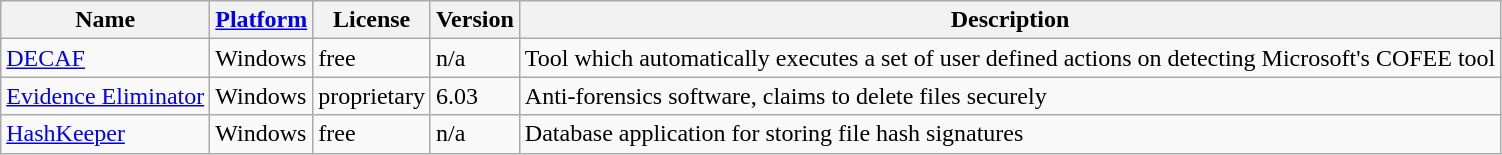<table class="wikitable sortable" border="1">
<tr>
<th scope="col">Name</th>
<th scope="col"><a href='#'>Platform</a></th>
<th scope="col">License</th>
<th scope="col">Version</th>
<th scope="col" class="unsortable">Description<br></th>
</tr>
<tr>
<td><a href='#'>DECAF</a></td>
<td>Windows</td>
<td>free</td>
<td>n/a</td>
<td>Tool which automatically executes a set of user defined actions on detecting Microsoft's COFEE tool</td>
</tr>
<tr>
<td><a href='#'>Evidence Eliminator</a></td>
<td>Windows</td>
<td>proprietary</td>
<td>6.03</td>
<td>Anti-forensics software, claims to delete files securely</td>
</tr>
<tr>
<td><a href='#'>HashKeeper</a></td>
<td>Windows</td>
<td>free</td>
<td>n/a</td>
<td>Database application for storing file hash signatures</td>
</tr>
</table>
